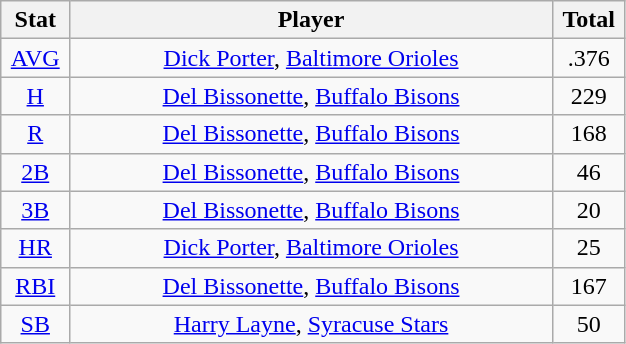<table class="wikitable" width="33%" style="text-align:center;">
<tr>
<th width="5%">Stat</th>
<th width="60%">Player</th>
<th width="5%">Total</th>
</tr>
<tr>
<td><a href='#'>AVG</a></td>
<td><a href='#'>Dick Porter</a>, <a href='#'>Baltimore Orioles</a></td>
<td>.376</td>
</tr>
<tr>
<td><a href='#'>H</a></td>
<td><a href='#'>Del Bissonette</a>, <a href='#'>Buffalo Bisons</a></td>
<td>229</td>
</tr>
<tr>
<td><a href='#'>R</a></td>
<td><a href='#'>Del Bissonette</a>, <a href='#'>Buffalo Bisons</a></td>
<td>168</td>
</tr>
<tr>
<td><a href='#'>2B</a></td>
<td><a href='#'>Del Bissonette</a>, <a href='#'>Buffalo Bisons</a></td>
<td>46</td>
</tr>
<tr>
<td><a href='#'>3B</a></td>
<td><a href='#'>Del Bissonette</a>, <a href='#'>Buffalo Bisons</a></td>
<td>20</td>
</tr>
<tr>
<td><a href='#'>HR</a></td>
<td><a href='#'>Dick Porter</a>, <a href='#'>Baltimore Orioles</a></td>
<td>25</td>
</tr>
<tr>
<td><a href='#'>RBI</a></td>
<td><a href='#'>Del Bissonette</a>, <a href='#'>Buffalo Bisons</a></td>
<td>167</td>
</tr>
<tr>
<td><a href='#'>SB</a></td>
<td><a href='#'>Harry Layne</a>, <a href='#'>Syracuse Stars</a></td>
<td>50</td>
</tr>
</table>
